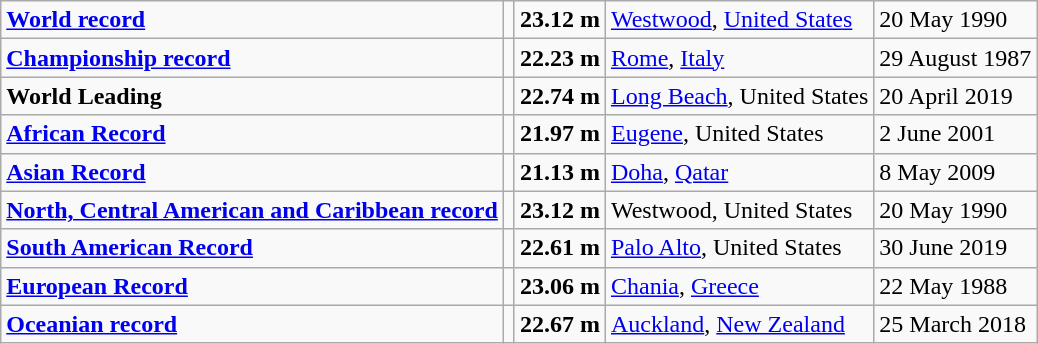<table class="wikitable">
<tr>
<td><strong><a href='#'>World record</a></strong></td>
<td></td>
<td><strong>23.12 m</strong></td>
<td><a href='#'>Westwood</a>, <a href='#'>United States</a></td>
<td>20 May 1990</td>
</tr>
<tr>
<td><strong><a href='#'>Championship record</a></strong></td>
<td></td>
<td><strong>22.23 m</strong></td>
<td><a href='#'>Rome</a>, <a href='#'>Italy</a></td>
<td>29 August 1987</td>
</tr>
<tr>
<td><strong>World Leading</strong></td>
<td></td>
<td><strong>22.74 m</strong></td>
<td><a href='#'>Long Beach</a>, United States</td>
<td>20 April 2019</td>
</tr>
<tr>
<td><strong><a href='#'>African Record</a></strong></td>
<td></td>
<td><strong>21.97 m</strong></td>
<td><a href='#'>Eugene</a>, United States</td>
<td>2 June 2001</td>
</tr>
<tr>
<td><strong><a href='#'>Asian Record</a></strong></td>
<td></td>
<td><strong>21.13 m</strong></td>
<td><a href='#'>Doha</a>, <a href='#'>Qatar</a></td>
<td>8 May 2009</td>
</tr>
<tr>
<td><strong><a href='#'>North, Central American and Caribbean record</a></strong></td>
<td></td>
<td><strong>23.12 m</strong></td>
<td>Westwood, United States</td>
<td>20 May 1990</td>
</tr>
<tr>
<td><strong><a href='#'>South American Record</a></strong></td>
<td></td>
<td><strong>22.61 m</strong></td>
<td><a href='#'>Palo Alto</a>, United States</td>
<td>30 June 2019</td>
</tr>
<tr>
<td><strong><a href='#'>European Record</a></strong></td>
<td></td>
<td><strong>23.06 m</strong></td>
<td><a href='#'>Chania</a>, <a href='#'>Greece</a></td>
<td>22 May 1988</td>
</tr>
<tr>
<td><strong><a href='#'>Oceanian record</a></strong></td>
<td></td>
<td><strong>22.67 m</strong></td>
<td><a href='#'>Auckland</a>, <a href='#'>New Zealand</a></td>
<td>25 March 2018</td>
</tr>
</table>
